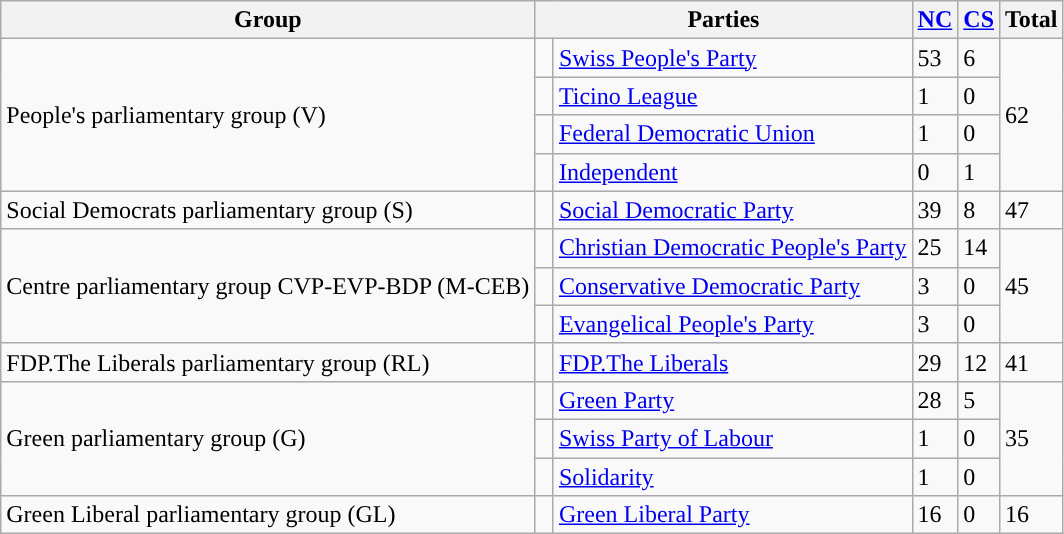<table class="wikitable sortable">
<tr>
<th>Group</th>
<th colspan=2>Parties</th>
<th><a href='#'>NC</a></th>
<th><a href='#'>CS</a></th>
<th>Total</th>
</tr>
<tr>
<td rowspan=4>People's parliamentary group (V)</td>
<td width=5px style="background-color: "></td>
<td><a href='#'>Swiss People's Party</a></td>
<td>53</td>
<td>6</td>
<td rowspan=4>62</td>
</tr>
<tr>
<td width=5px style="background-color: "></td>
<td><a href='#'>Ticino League</a></td>
<td>1</td>
<td>0</td>
</tr>
<tr>
<td width=5px style="background-color: "></td>
<td><a href='#'>Federal Democratic Union</a></td>
<td>1</td>
<td>0</td>
</tr>
<tr>
<td width=5px style="background-color: "></td>
<td><a href='#'>Independent</a></td>
<td>0</td>
<td>1</td>
</tr>
<tr>
<td>Social Democrats parliamentary group (S)</td>
<td width=5px style="background-color: "></td>
<td><a href='#'>Social Democratic Party</a></td>
<td>39</td>
<td>8</td>
<td>47</td>
</tr>
<tr>
<td rowspan=3>Centre parliamentary group CVP-EVP-BDP (M-CEB)</td>
<td width=5px style="background-color: "></td>
<td><a href='#'>Christian Democratic People's Party</a></td>
<td>25</td>
<td>14</td>
<td rowspan=3>45</td>
</tr>
<tr>
<td width=5px style="background-color: "></td>
<td><a href='#'>Conservative Democratic Party</a></td>
<td>3</td>
<td>0</td>
</tr>
<tr>
<td width=5px style="background-color: "></td>
<td><a href='#'>Evangelical People's Party</a></td>
<td>3</td>
<td>0</td>
</tr>
<tr>
<td>FDP.The Liberals parliamentary group (RL)</td>
<td width=5px style="background-color: "></td>
<td><a href='#'>FDP.The Liberals</a></td>
<td>29</td>
<td>12</td>
<td>41</td>
</tr>
<tr>
<td rowspan=3>Green parliamentary group (G)</td>
<td width=5px style="background-color: "></td>
<td><a href='#'>Green Party</a></td>
<td>28</td>
<td>5</td>
<td rowspan=3>35</td>
</tr>
<tr>
<td width=5px style="background-color: "></td>
<td><a href='#'>Swiss Party of Labour</a></td>
<td>1</td>
<td>0</td>
</tr>
<tr>
<td width=5px style="background-color: "></td>
<td><a href='#'>Solidarity</a></td>
<td>1</td>
<td>0</td>
</tr>
<tr>
<td rowspan=1>Green Liberal parliamentary group (GL)</td>
<td width=5px style="background-color: "></td>
<td><a href='#'>Green Liberal Party</a></td>
<td>16</td>
<td>0</td>
<td>16</td>
</tr>
</table>
